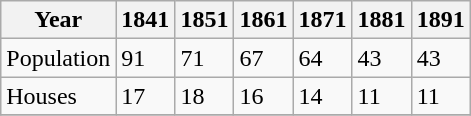<table class="wikitable">
<tr>
<th>Year</th>
<th>1841</th>
<th>1851</th>
<th>1861</th>
<th>1871</th>
<th>1881</th>
<th>1891</th>
</tr>
<tr>
<td>Population</td>
<td>91</td>
<td>71</td>
<td>67</td>
<td>64</td>
<td>43</td>
<td>43</td>
</tr>
<tr>
<td>Houses</td>
<td>17</td>
<td>18</td>
<td>16</td>
<td>14</td>
<td>11</td>
<td>11</td>
</tr>
<tr>
</tr>
</table>
